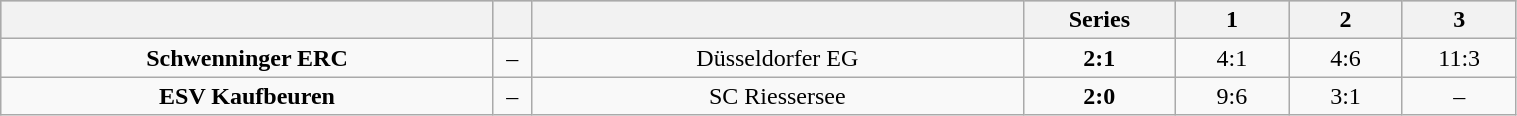<table class="wikitable" width="80%">
<tr style="background-color:#c0c0c0;">
<th style="width:32.5%;"></th>
<th style="width:2.5%;"></th>
<th style="width:32.5%;"></th>
<th style="width:10%;">Series</th>
<th style="width:7.5%;">1</th>
<th style="width:7.5%;">2</th>
<th style="width:7.5%;">3</th>
</tr>
<tr align="center">
<td><strong>Schwenninger ERC</strong></td>
<td>–</td>
<td>Düsseldorfer EG</td>
<td><strong>2:1</strong></td>
<td>4:1</td>
<td>4:6</td>
<td>11:3</td>
</tr>
<tr align="center">
<td><strong>ESV Kaufbeuren</strong></td>
<td>–</td>
<td>SC Riessersee</td>
<td><strong>2:0</strong></td>
<td>9:6</td>
<td>3:1</td>
<td>–</td>
</tr>
</table>
